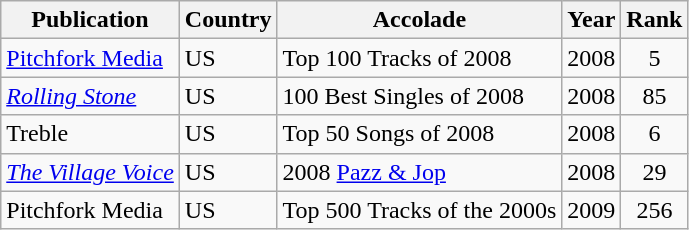<table class="wikitable">
<tr>
<th>Publication</th>
<th>Country</th>
<th>Accolade</th>
<th>Year</th>
<th>Rank</th>
</tr>
<tr>
<td><a href='#'>Pitchfork Media</a></td>
<td>US</td>
<td>Top 100 Tracks of 2008</td>
<td>2008</td>
<td align=center>5</td>
</tr>
<tr>
<td><em><a href='#'>Rolling Stone</a></em></td>
<td>US</td>
<td>100 Best Singles of 2008</td>
<td>2008</td>
<td align=center>85</td>
</tr>
<tr>
<td>Treble</td>
<td>US</td>
<td>Top 50 Songs of 2008</td>
<td>2008</td>
<td align=center>6</td>
</tr>
<tr>
<td><em><a href='#'>The Village Voice</a></em></td>
<td>US</td>
<td>2008 <a href='#'>Pazz & Jop</a></td>
<td>2008</td>
<td align=center>29</td>
</tr>
<tr>
<td>Pitchfork Media</td>
<td>US</td>
<td>Top 500 Tracks of the 2000s</td>
<td>2009</td>
<td align=center>256</td>
</tr>
</table>
